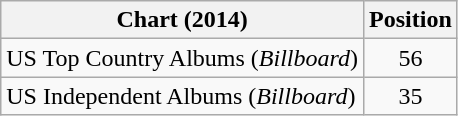<table class="wikitable">
<tr>
<th>Chart (2014)</th>
<th>Position</th>
</tr>
<tr>
<td>US Top Country Albums (<em>Billboard</em>)</td>
<td style="text-align:center;">56</td>
</tr>
<tr>
<td>US Independent Albums (<em>Billboard</em>)</td>
<td style="text-align:center;">35</td>
</tr>
</table>
